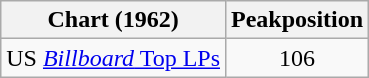<table class="wikitable">
<tr>
<th>Chart (1962)</th>
<th>Peakposition</th>
</tr>
<tr>
<td>US <a href='#'><em>Billboard</em> Top LPs</a></td>
<td align="center">106</td>
</tr>
</table>
